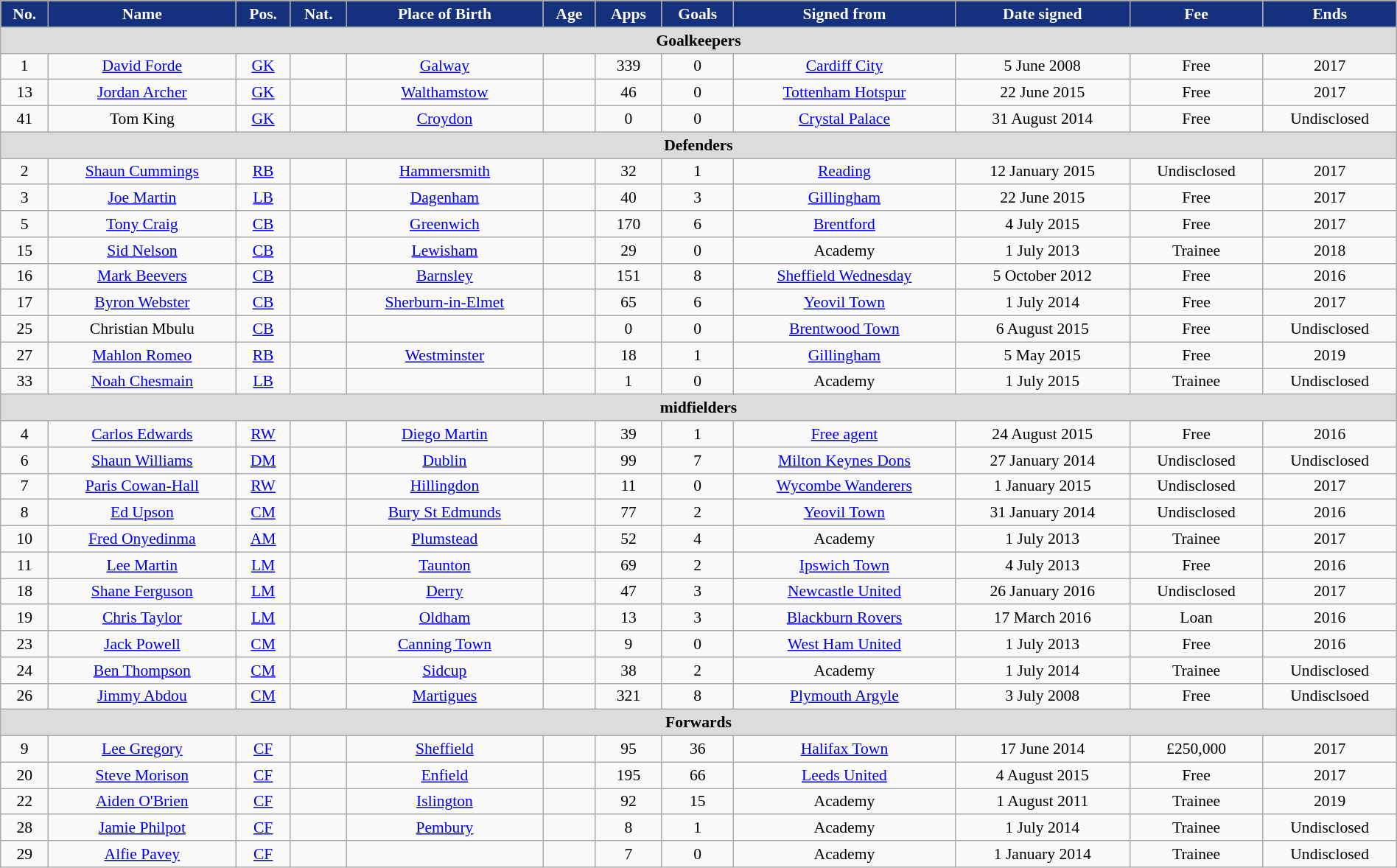<table class="wikitable" style="text-align:center; font-size:90%; width:100%;">
<tr>
<th style="background:#15317E; color:white; text-align:center;">No.</th>
<th style="background:#15317E; color:white; text-align:center;">Name</th>
<th style="background:#15317E; color:white; text-align:center;">Pos.</th>
<th style="background:#15317E; color:white; text-align:center;">Nat.</th>
<th style="background:#15317E; color:white; text-align:center;">Place of Birth</th>
<th style="background:#15317E; color:white; text-align:center;">Age</th>
<th style="background:#15317E; color:white; text-align:center;">Apps</th>
<th style="background:#15317E; color:white; text-align:center;">Goals</th>
<th style="background:#15317E; color:white; text-align:center;">Signed from</th>
<th style="background:#15317E; color:white; text-align:center;">Date signed</th>
<th style="background:#15317E; color:white; text-align:center;">Fee</th>
<th style="background:#15317E; color:white; text-align:center;">Ends</th>
</tr>
<tr>
<th colspan="14" style="background:#dcdcdc; text-align:center;">Goalkeepers</th>
</tr>
<tr>
<td>1</td>
<td><a href='#'>David Forde</a></td>
<td><a href='#'>GK</a></td>
<td></td>
<td><a href='#'>Galway</a></td>
<td></td>
<td>339</td>
<td>0</td>
<td><a href='#'>Cardiff City</a></td>
<td>5 June 2008</td>
<td>Free</td>
<td>2017</td>
</tr>
<tr>
<td>13</td>
<td><a href='#'>Jordan Archer</a></td>
<td><a href='#'>GK</a></td>
<td></td>
<td><a href='#'>Walthamstow</a></td>
<td></td>
<td>46</td>
<td>0</td>
<td><a href='#'>Tottenham Hotspur</a></td>
<td>22 June 2015</td>
<td>Free</td>
<td>2017</td>
</tr>
<tr>
<td>41</td>
<td>Tom King</td>
<td><a href='#'>GK</a></td>
<td></td>
<td><a href='#'>Croydon</a></td>
<td></td>
<td>0</td>
<td>0</td>
<td><a href='#'>Crystal Palace</a></td>
<td>31 August 2014</td>
<td>Free</td>
<td>Undisclosed</td>
</tr>
<tr>
<th colspan="14" style="background:#dcdcdc; text-align:center;">Defenders</th>
</tr>
<tr>
<td>2</td>
<td><a href='#'>Shaun Cummings</a></td>
<td><a href='#'>RB</a></td>
<td></td>
<td><a href='#'>Hammersmith</a></td>
<td></td>
<td>32</td>
<td>1</td>
<td><a href='#'>Reading</a></td>
<td>12 January 2015</td>
<td>Undisclosed</td>
<td>2017</td>
</tr>
<tr>
<td>3</td>
<td><a href='#'>Joe Martin</a></td>
<td><a href='#'>LB</a></td>
<td></td>
<td><a href='#'>Dagenham</a></td>
<td></td>
<td>40</td>
<td>3</td>
<td><a href='#'>Gillingham</a></td>
<td>22 June 2015</td>
<td>Free</td>
<td>2017</td>
</tr>
<tr>
<td>5</td>
<td><a href='#'>Tony Craig</a></td>
<td><a href='#'>CB</a></td>
<td></td>
<td><a href='#'>Greenwich</a></td>
<td></td>
<td>170</td>
<td>6</td>
<td><a href='#'>Brentford</a></td>
<td>4 July 2015</td>
<td>Free</td>
<td>2017</td>
</tr>
<tr>
<td>15</td>
<td><a href='#'>Sid Nelson</a></td>
<td><a href='#'>CB</a></td>
<td></td>
<td><a href='#'>Lewisham</a></td>
<td></td>
<td>29</td>
<td>0</td>
<td>Academy</td>
<td>1 July 2013</td>
<td>Trainee</td>
<td>2018</td>
</tr>
<tr>
<td>16</td>
<td><a href='#'>Mark Beevers</a></td>
<td><a href='#'>CB</a></td>
<td></td>
<td><a href='#'>Barnsley</a></td>
<td></td>
<td>151</td>
<td>8</td>
<td><a href='#'>Sheffield Wednesday</a></td>
<td>5 October 2012</td>
<td>Free</td>
<td>2016</td>
</tr>
<tr>
<td>17</td>
<td><a href='#'>Byron Webster</a></td>
<td><a href='#'>CB</a></td>
<td></td>
<td><a href='#'>Sherburn-in-Elmet</a></td>
<td></td>
<td>65</td>
<td>6</td>
<td><a href='#'>Yeovil Town</a></td>
<td>1 July 2014</td>
<td>Free</td>
<td>2017</td>
</tr>
<tr>
<td>25</td>
<td>Christian Mbulu</td>
<td><a href='#'>CB</a></td>
<td></td>
<td></td>
<td></td>
<td>0</td>
<td>0</td>
<td><a href='#'>Brentwood Town</a></td>
<td>6 August 2015</td>
<td>Free</td>
<td>Undisclosed</td>
</tr>
<tr>
<td>27</td>
<td><a href='#'>Mahlon Romeo</a></td>
<td><a href='#'>RB</a></td>
<td></td>
<td><a href='#'>Westminster</a></td>
<td></td>
<td>18</td>
<td>1</td>
<td><a href='#'>Gillingham</a></td>
<td>5 May 2015</td>
<td>Free</td>
<td>2019</td>
</tr>
<tr>
<td>33</td>
<td><a href='#'>Noah Chesmain</a></td>
<td><a href='#'>LB</a></td>
<td></td>
<td></td>
<td></td>
<td>1</td>
<td>0</td>
<td>Academy</td>
<td>1 July 2015</td>
<td>Trainee</td>
<td>Undisclosed</td>
</tr>
<tr>
<th colspan="14" style="background:#dcdcdc; text-align:center;">midfielders</th>
</tr>
<tr>
<td>4</td>
<td><a href='#'>Carlos Edwards</a></td>
<td><a href='#'>RW</a></td>
<td></td>
<td><a href='#'>Diego Martin</a></td>
<td></td>
<td>39</td>
<td>1</td>
<td><a href='#'>Free agent</a></td>
<td>24 August 2015</td>
<td>Free</td>
<td>2016</td>
</tr>
<tr>
<td>6</td>
<td><a href='#'>Shaun Williams</a></td>
<td><a href='#'>DM</a></td>
<td></td>
<td><a href='#'>Dublin</a></td>
<td></td>
<td>99</td>
<td>7</td>
<td><a href='#'>Milton Keynes Dons</a></td>
<td>27 January 2014</td>
<td>Undisclosed</td>
<td>Undisclosed</td>
</tr>
<tr>
<td>7</td>
<td><a href='#'>Paris Cowan-Hall</a></td>
<td><a href='#'>RW</a></td>
<td></td>
<td><a href='#'>Hillingdon</a></td>
<td></td>
<td>11</td>
<td>0</td>
<td><a href='#'>Wycombe Wanderers</a></td>
<td>1 January 2015</td>
<td>Undisclosed</td>
<td>2017</td>
</tr>
<tr>
<td>8</td>
<td><a href='#'>Ed Upson</a></td>
<td><a href='#'>CM</a></td>
<td></td>
<td><a href='#'>Bury St Edmunds</a></td>
<td></td>
<td>77</td>
<td>2</td>
<td><a href='#'>Yeovil Town</a></td>
<td>31 January 2014</td>
<td>Undisclosed</td>
<td>2016</td>
</tr>
<tr>
<td>10</td>
<td><a href='#'>Fred Onyedinma</a></td>
<td><a href='#'>AM</a></td>
<td></td>
<td><a href='#'>Plumstead</a></td>
<td></td>
<td>52</td>
<td>4</td>
<td>Academy</td>
<td>1 July 2013</td>
<td>Trainee</td>
<td>2017</td>
</tr>
<tr>
<td>11</td>
<td><a href='#'>Lee Martin</a></td>
<td><a href='#'>LM</a></td>
<td></td>
<td><a href='#'>Taunton</a></td>
<td></td>
<td>69</td>
<td>2</td>
<td><a href='#'>Ipswich Town</a></td>
<td>4 July 2013</td>
<td>Free</td>
<td>2016</td>
</tr>
<tr>
<td>18</td>
<td><a href='#'>Shane Ferguson</a></td>
<td><a href='#'>LM</a></td>
<td></td>
<td><a href='#'>Derry</a></td>
<td></td>
<td>47</td>
<td>3</td>
<td><a href='#'>Newcastle United</a></td>
<td>26 January 2016</td>
<td>Undisclosed</td>
<td>2017</td>
</tr>
<tr>
<td>19</td>
<td><a href='#'>Chris Taylor</a></td>
<td><a href='#'>LM</a></td>
<td></td>
<td><a href='#'>Oldham</a></td>
<td></td>
<td>13</td>
<td>3</td>
<td><a href='#'>Blackburn Rovers</a></td>
<td>17 March 2016</td>
<td>Loan</td>
<td>2016</td>
</tr>
<tr>
<td>23</td>
<td><a href='#'>Jack Powell</a></td>
<td><a href='#'>CM</a></td>
<td></td>
<td><a href='#'>Canning Town</a></td>
<td></td>
<td>9</td>
<td>0</td>
<td><a href='#'>West Ham United</a></td>
<td>1 July 2013</td>
<td>Free</td>
<td>2016</td>
</tr>
<tr>
<td>24</td>
<td><a href='#'>Ben Thompson</a></td>
<td><a href='#'>CM</a></td>
<td></td>
<td><a href='#'>Sidcup</a></td>
<td></td>
<td>38</td>
<td>2</td>
<td>Academy</td>
<td>1 July 2014</td>
<td>Trainee</td>
<td>Undisclosed</td>
</tr>
<tr>
<td>26</td>
<td><a href='#'>Jimmy Abdou</a></td>
<td><a href='#'>CM</a></td>
<td></td>
<td><a href='#'>Martigues</a></td>
<td></td>
<td>321</td>
<td>8</td>
<td><a href='#'>Plymouth Argyle</a></td>
<td>3 July 2008</td>
<td>Free</td>
<td>Undisclsoed</td>
</tr>
<tr>
<th colspan="14" style="background:#dcdcdc; text-align:center;">Forwards</th>
</tr>
<tr>
<td>9</td>
<td><a href='#'>Lee Gregory</a></td>
<td><a href='#'>CF</a></td>
<td></td>
<td><a href='#'>Sheffield</a></td>
<td></td>
<td>95</td>
<td>36</td>
<td><a href='#'>Halifax Town</a></td>
<td>17 June 2014</td>
<td>£250,000</td>
<td>2017</td>
</tr>
<tr>
<td>20</td>
<td><a href='#'>Steve Morison</a></td>
<td><a href='#'>CF</a></td>
<td></td>
<td><a href='#'>Enfield</a></td>
<td></td>
<td>195</td>
<td>66</td>
<td><a href='#'>Leeds United</a></td>
<td>4 August 2015</td>
<td>Free</td>
<td>2017</td>
</tr>
<tr>
<td>22</td>
<td><a href='#'>Aiden O'Brien</a></td>
<td><a href='#'>CF</a></td>
<td></td>
<td><a href='#'>Islington</a></td>
<td></td>
<td>92</td>
<td>15</td>
<td>Academy</td>
<td>1 August 2011</td>
<td>Trainee</td>
<td>2019</td>
</tr>
<tr>
<td>28</td>
<td><a href='#'>Jamie Philpot</a></td>
<td><a href='#'>CF</a></td>
<td></td>
<td><a href='#'>Pembury</a></td>
<td></td>
<td>8</td>
<td>1</td>
<td>Academy</td>
<td>1 July 2014</td>
<td>Trainee</td>
<td>Undisclosed</td>
</tr>
<tr>
<td>29</td>
<td><a href='#'>Alfie Pavey</a></td>
<td><a href='#'>CF</a></td>
<td></td>
<td></td>
<td></td>
<td>7</td>
<td>0</td>
<td>Academy</td>
<td>1 January 2014</td>
<td>Trainee</td>
<td>Undisclosed</td>
</tr>
</table>
